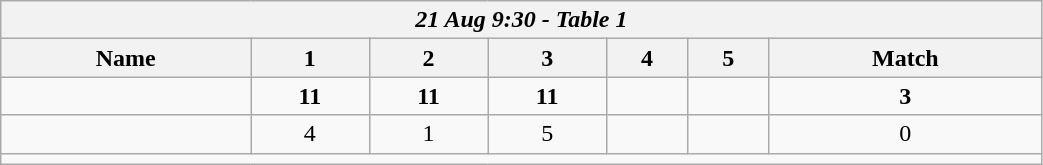<table class=wikitable style="text-align:center; width: 55%">
<tr>
<th colspan=17><em>21 Aug 9:30 - Table 1</em></th>
</tr>
<tr>
<th>Name</th>
<th>1</th>
<th>2</th>
<th>3</th>
<th>4</th>
<th>5</th>
<th>Match</th>
</tr>
<tr>
<td style="text-align:left;"><strong></strong></td>
<td><strong>11</strong></td>
<td><strong>11</strong></td>
<td><strong>11</strong></td>
<td></td>
<td></td>
<td><strong>3</strong></td>
</tr>
<tr>
<td style="text-align:left;"></td>
<td>4</td>
<td>1</td>
<td>5</td>
<td></td>
<td></td>
<td>0</td>
</tr>
<tr>
<td colspan=17></td>
</tr>
</table>
